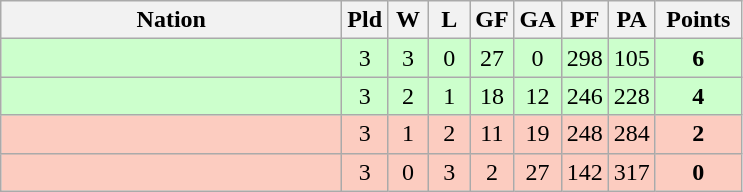<table class=wikitable style="text-align:center">
<tr>
<th width=220>Nation</th>
<th width=20>Pld</th>
<th width=20>W</th>
<th width=20>L</th>
<th width=20>GF</th>
<th width=20>GA</th>
<th width=20>PF</th>
<th width=20>PA</th>
<th width=50>Points</th>
</tr>
<tr bgcolor="#ccffcc">
<td align=left></td>
<td>3</td>
<td>3</td>
<td>0</td>
<td>27</td>
<td>0</td>
<td>298</td>
<td>105</td>
<td><strong>6</strong></td>
</tr>
<tr bgcolor="#ccffcc">
<td align=left></td>
<td>3</td>
<td>2</td>
<td>1</td>
<td>18</td>
<td>12</td>
<td>246</td>
<td>228</td>
<td><strong>4</strong></td>
</tr>
<tr bgcolor="#fcccc">
<td align=left></td>
<td>3</td>
<td>1</td>
<td>2</td>
<td>11</td>
<td>19</td>
<td>248</td>
<td>284</td>
<td><strong>2</strong></td>
</tr>
<tr bgcolor="#fcccc">
<td align=left></td>
<td>3</td>
<td>0</td>
<td>3</td>
<td>2</td>
<td>27</td>
<td>142</td>
<td>317</td>
<td><strong>0</strong></td>
</tr>
</table>
